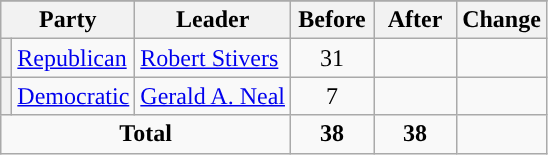<table class="wikitable" style="text-align:center;">
<tr>
</tr>
<tr>
<th colspan="2">Party</th>
<th>Leader</th>
<th style="width:3em">Before</th>
<th style="width:3em">After</th>
<th style="width:3em">Change</th>
</tr>
<tr>
<th style="background-color:"></th>
<td style="text-align:left;"><a href='#'>Republican</a></td>
<td style="text-align:left;"><a href='#'>Robert Stivers</a></td>
<td>31</td>
<td></td>
<td></td>
</tr>
<tr>
<th style="background-color:"></th>
<td style="text-align:left;"><a href='#'>Democratic</a></td>
<td style="text-align:left;"><a href='#'>Gerald A. Neal</a></td>
<td>7</td>
<td></td>
<td></td>
</tr>
<tr>
<td colspan="3"><strong>Total</strong></td>
<td><strong>38</strong></td>
<td><strong>38</strong></td>
<td></td>
</tr>
</table>
